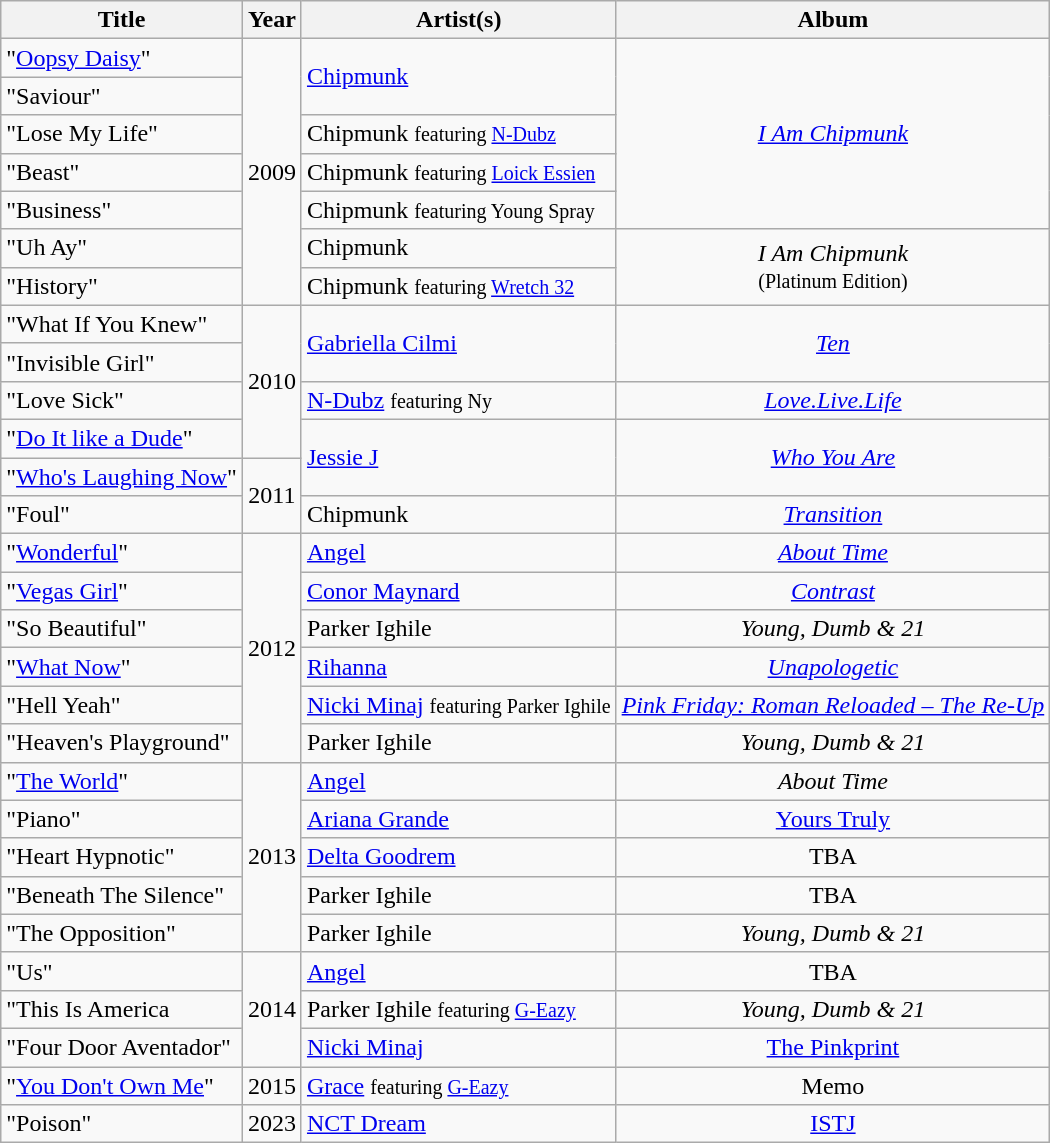<table class="wikitable sortable">
<tr>
<th>Title</th>
<th>Year</th>
<th>Artist(s)</th>
<th>Album</th>
</tr>
<tr>
<td>"<a href='#'>Oopsy Daisy</a>"</td>
<td rowspan="7" style="text-align:center;">2009</td>
<td rowspan="2"><a href='#'>Chipmunk</a></td>
<td rowspan="5" style="text-align:center;"><em><a href='#'>I Am Chipmunk</a></em></td>
</tr>
<tr>
<td>"Saviour"</td>
</tr>
<tr>
<td>"Lose My Life"</td>
<td>Chipmunk <small>featuring <a href='#'>N-Dubz</a></small></td>
</tr>
<tr>
<td>"Beast"</td>
<td>Chipmunk <small>featuring <a href='#'>Loick Essien</a></small></td>
</tr>
<tr>
<td>"Business"</td>
<td>Chipmunk <small>featuring Young Spray</small></td>
</tr>
<tr>
<td>"Uh Ay"</td>
<td>Chipmunk</td>
<td rowspan="2" style="text-align:center;"><em>I Am Chipmunk</em><br><small>(Platinum Edition)</small></td>
</tr>
<tr>
<td>"History"</td>
<td>Chipmunk <small>featuring <a href='#'>Wretch 32</a></small></td>
</tr>
<tr>
<td>"What If You Knew"</td>
<td rowspan="4" style="text-align:center;">2010</td>
<td rowspan="2"><a href='#'>Gabriella Cilmi</a></td>
<td rowspan="2" style="text-align:center;"><em><a href='#'>Ten</a></em></td>
</tr>
<tr>
<td>"Invisible Girl"</td>
</tr>
<tr>
<td>"Love Sick"</td>
<td><a href='#'>N-Dubz</a> <small>featuring Ny</small></td>
<td style="text-align:center;"><em><a href='#'>Love.Live.Life</a></em></td>
</tr>
<tr>
<td>"<a href='#'>Do It like a Dude</a>"</td>
<td rowspan="2"><a href='#'>Jessie J</a></td>
<td rowspan="2" style="text-align:center;"><em><a href='#'>Who You Are</a></em></td>
</tr>
<tr>
<td>"<a href='#'>Who's Laughing Now</a>"</td>
<td rowspan="2" style="text-align:center;">2011</td>
</tr>
<tr>
<td>"Foul"</td>
<td>Chipmunk</td>
<td style="text-align:center;"><em><a href='#'>Transition</a></em></td>
</tr>
<tr>
<td>"<a href='#'>Wonderful</a>"</td>
<td rowspan="6" style="text-align:center;">2012</td>
<td><a href='#'>Angel</a></td>
<td style="text-align:center;"><em><a href='#'>About Time</a></em></td>
</tr>
<tr>
<td>"<a href='#'>Vegas Girl</a>"</td>
<td><a href='#'>Conor Maynard</a></td>
<td style="text-align:center;"><em><a href='#'>Contrast</a></em></td>
</tr>
<tr>
<td>"So Beautiful"</td>
<td>Parker Ighile</td>
<td style="text-align:center;"><em>Young, Dumb & 21</em></td>
</tr>
<tr>
<td>"<a href='#'>What Now</a>"</td>
<td><a href='#'>Rihanna</a></td>
<td style="text-align:center;"><em><a href='#'>Unapologetic</a></em></td>
</tr>
<tr>
<td>"Hell Yeah"</td>
<td><a href='#'>Nicki Minaj</a> <small>featuring Parker Ighile</small></td>
<td style="text-align:center;"><em><a href='#'>Pink Friday: Roman Reloaded – The Re-Up</a></em></td>
</tr>
<tr>
<td>"Heaven's Playground"</td>
<td>Parker Ighile</td>
<td style="text-align:center;"><em>Young, Dumb & 21</em></td>
</tr>
<tr>
<td>"<a href='#'>The World</a>"</td>
<td rowspan="5" style="text-align:center;">2013</td>
<td><a href='#'>Angel</a></td>
<td style="text-align:center;"><em>About Time</em></td>
</tr>
<tr>
<td>"Piano"</td>
<td><a href='#'>Ariana Grande</a></td>
<td style="text-align:center;"><a href='#'>Yours Truly</a></td>
</tr>
<tr>
<td>"Heart Hypnotic"</td>
<td><a href='#'>Delta Goodrem</a></td>
<td style="text-align:center;">TBA</td>
</tr>
<tr>
<td>"Beneath The Silence"</td>
<td>Parker Ighile</td>
<td style="text-align:center;">TBA</td>
</tr>
<tr>
<td>"The Opposition"</td>
<td>Parker Ighile</td>
<td style="text-align:center;"><em>Young, Dumb & 21</em></td>
</tr>
<tr>
<td>"Us"</td>
<td rowspan="3" style="text-align:center;">2014</td>
<td><a href='#'>Angel</a></td>
<td style="text-align:center;">TBA</td>
</tr>
<tr>
<td>"This Is America</td>
<td>Parker Ighile <small>featuring <a href='#'>G-Eazy</a></small></td>
<td style="text-align:center;"><em>Young, Dumb & 21</em></td>
</tr>
<tr>
<td>"Four Door Aventador"</td>
<td><a href='#'>Nicki Minaj</a></td>
<td style="text-align:center;"><a href='#'>The Pinkprint</a></td>
</tr>
<tr>
<td>"<a href='#'>You Don't Own Me</a>"</td>
<td rowspan="1" style="text-align:center;">2015</td>
<td><a href='#'>Grace</a> <small>featuring <a href='#'>G-Eazy</a></small></td>
<td style="text-align:center;">Memo</td>
</tr>
<tr>
<td>"Poison"</td>
<td rowspan="1" style="text-align:center;">2023</td>
<td><a href='#'>NCT Dream</a></td>
<td style="text-align:center;"><a href='#'>ISTJ</a></td>
</tr>
</table>
